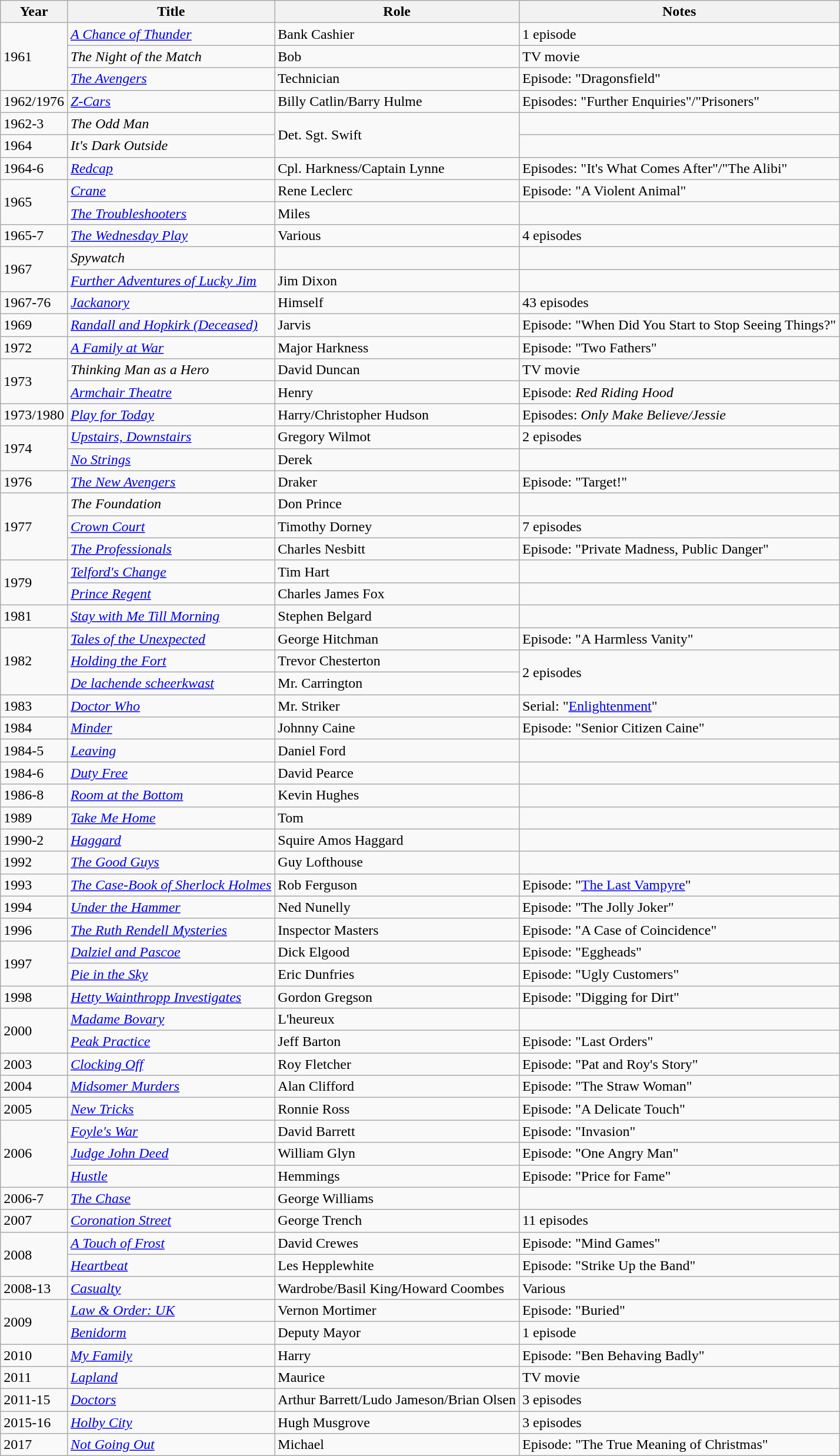<table class="wikitable">
<tr>
<th>Year</th>
<th>Title</th>
<th>Role</th>
<th>Notes</th>
</tr>
<tr>
<td rowspan="3">1961</td>
<td><em><a href='#'>A Chance of Thunder</a></em></td>
<td>Bank Cashier</td>
<td>1 episode</td>
</tr>
<tr>
<td><em>The Night of the Match</em></td>
<td>Bob</td>
<td>TV movie</td>
</tr>
<tr>
<td><em><a href='#'>The Avengers</a></em></td>
<td>Technician</td>
<td>Episode: "Dragonsfield"</td>
</tr>
<tr>
<td>1962/1976</td>
<td><em><a href='#'>Z-Cars</a></em></td>
<td>Billy Catlin/Barry Hulme</td>
<td>Episodes: "Further Enquiries"/"Prisoners"</td>
</tr>
<tr>
<td>1962-3</td>
<td><em>The Odd Man</em></td>
<td rowspan="2">Det. Sgt. Swift</td>
<td></td>
</tr>
<tr>
<td>1964</td>
<td><em>It's Dark Outside</em></td>
<td></td>
</tr>
<tr>
<td>1964-6</td>
<td><a href='#'><em>Redcap</em></a></td>
<td>Cpl. Harkness/Captain Lynne</td>
<td>Episodes: "It's What Comes After"/"The Alibi"</td>
</tr>
<tr>
<td rowspan="2">1965</td>
<td><em><a href='#'>Crane</a></em></td>
<td>Rene Leclerc</td>
<td>Episode: "A Violent Animal"</td>
</tr>
<tr>
<td><em><a href='#'>The Troubleshooters</a></em></td>
<td>Miles</td>
<td></td>
</tr>
<tr>
<td>1965-7</td>
<td><em><a href='#'>The Wednesday Play</a></em></td>
<td>Various</td>
<td>4 episodes</td>
</tr>
<tr>
<td rowspan="2">1967</td>
<td><em>Spywatch</em></td>
<td></td>
<td></td>
</tr>
<tr>
<td><em><a href='#'>Further Adventures of Lucky Jim</a></em></td>
<td>Jim Dixon</td>
<td></td>
</tr>
<tr>
<td>1967-76</td>
<td><em><a href='#'>Jackanory</a></em></td>
<td>Himself</td>
<td>43 episodes</td>
</tr>
<tr>
<td>1969</td>
<td><em><a href='#'>Randall and Hopkirk (Deceased)</a></em></td>
<td>Jarvis</td>
<td>Episode: "When Did You Start to Stop Seeing Things?"</td>
</tr>
<tr>
<td>1972</td>
<td><em><a href='#'>A Family at War</a></em></td>
<td>Major Harkness</td>
<td>Episode: "Two Fathers"</td>
</tr>
<tr>
<td rowspan="2">1973</td>
<td><em>Thinking Man as a Hero</em></td>
<td>David Duncan</td>
<td>TV movie</td>
</tr>
<tr>
<td><em><a href='#'>Armchair Theatre</a></em></td>
<td>Henry</td>
<td>Episode: <em>Red Riding Hood</em></td>
</tr>
<tr>
<td>1973/1980</td>
<td><em><a href='#'>Play for Today</a></em></td>
<td>Harry/Christopher Hudson</td>
<td>Episodes: <em>Only Make Believe/Jessie</em></td>
</tr>
<tr>
<td rowspan="2">1974</td>
<td><a href='#'><em>Upstairs, Downstairs</em></a></td>
<td>Gregory Wilmot</td>
<td>2 episodes</td>
</tr>
<tr>
<td><em><a href='#'>No Strings</a></em></td>
<td>Derek</td>
<td></td>
</tr>
<tr>
<td>1976</td>
<td><em><a href='#'>The New Avengers</a></em></td>
<td>Draker</td>
<td>Episode: "Target!"</td>
</tr>
<tr>
<td rowspan="3">1977</td>
<td><em>The Foundation</em></td>
<td>Don Prince</td>
<td></td>
</tr>
<tr>
<td><em><a href='#'>Crown Court</a></em></td>
<td>Timothy Dorney</td>
<td>7 episodes</td>
</tr>
<tr>
<td><a href='#'><em>The Professionals</em></a></td>
<td>Charles Nesbitt</td>
<td>Episode: "Private Madness, Public Danger"</td>
</tr>
<tr>
<td rowspan="2">1979</td>
<td><em><a href='#'>Telford's Change</a></em></td>
<td>Tim Hart</td>
<td></td>
</tr>
<tr>
<td><em><a href='#'>Prince Regent</a></em></td>
<td>Charles James Fox</td>
<td></td>
</tr>
<tr>
<td>1981</td>
<td><a href='#'><em>Stay with Me Till Morning</em></a></td>
<td>Stephen Belgard</td>
<td></td>
</tr>
<tr>
<td rowspan="3">1982</td>
<td><em><a href='#'>Tales of the Unexpected</a></em></td>
<td>George Hitchman</td>
<td>Episode: "A Harmless Vanity"</td>
</tr>
<tr>
<td><em><a href='#'>Holding the Fort</a></em></td>
<td>Trevor Chesterton</td>
<td rowspan="2">2 episodes</td>
</tr>
<tr>
<td><em><a href='#'>De lachende scheerkwast</a></em></td>
<td>Mr. Carrington</td>
</tr>
<tr>
<td>1983</td>
<td><em><a href='#'>Doctor Who</a></em></td>
<td>Mr. Striker</td>
<td>Serial: "<a href='#'>Enlightenment</a>"</td>
</tr>
<tr>
<td>1984</td>
<td><em><a href='#'>Minder</a></em></td>
<td>Johnny Caine</td>
<td>Episode: "Senior Citizen Caine"</td>
</tr>
<tr>
<td>1984-5</td>
<td><em><a href='#'>Leaving</a></em></td>
<td>Daniel Ford</td>
<td></td>
</tr>
<tr>
<td>1984-6</td>
<td><em><a href='#'>Duty Free</a></em></td>
<td>David Pearce</td>
<td></td>
</tr>
<tr>
<td>1986-8</td>
<td><a href='#'><em>Room at the Bottom</em></a></td>
<td>Kevin Hughes</td>
<td></td>
</tr>
<tr>
<td>1989</td>
<td><em><a href='#'>Take Me Home</a></em></td>
<td>Tom</td>
<td></td>
</tr>
<tr>
<td>1990-2</td>
<td><em><a href='#'>Haggard</a></em></td>
<td>Squire Amos Haggard</td>
<td></td>
</tr>
<tr>
<td>1992</td>
<td><em><a href='#'>The Good Guys</a></em></td>
<td>Guy Lofthouse</td>
<td></td>
</tr>
<tr>
<td>1993</td>
<td><em><a href='#'>The Case-Book of Sherlock Holmes</a></em></td>
<td>Rob Ferguson</td>
<td>Episode: "<a href='#'>The Last Vampyre</a>"</td>
</tr>
<tr>
<td>1994</td>
<td><em><a href='#'>Under the Hammer</a></em></td>
<td>Ned Nunelly</td>
<td>Episode: "The Jolly Joker"</td>
</tr>
<tr>
<td>1996</td>
<td><em><a href='#'>The Ruth Rendell Mysteries</a></em></td>
<td>Inspector Masters</td>
<td>Episode: "A Case of Coincidence"</td>
</tr>
<tr>
<td rowspan="2">1997</td>
<td><em><a href='#'>Dalziel and Pascoe</a></em></td>
<td>Dick Elgood</td>
<td>Episode: "Eggheads"</td>
</tr>
<tr>
<td><a href='#'><em>Pie in the Sky</em></a></td>
<td>Eric Dunfries</td>
<td>Episode: "Ugly Customers"</td>
</tr>
<tr>
<td>1998</td>
<td><em><a href='#'>Hetty Wainthropp Investigates</a></em></td>
<td>Gordon Gregson</td>
<td>Episode: "Digging for Dirt"</td>
</tr>
<tr>
<td rowspan="2">2000</td>
<td><a href='#'><em>Madame Bovary</em></a></td>
<td>L'heureux</td>
<td></td>
</tr>
<tr>
<td><em><a href='#'>Peak Practice</a></em></td>
<td>Jeff Barton</td>
<td>Episode: "Last Orders"</td>
</tr>
<tr>
<td>2003</td>
<td><em><a href='#'>Clocking Off</a></em></td>
<td>Roy Fletcher</td>
<td>Episode: "Pat and Roy's Story"</td>
</tr>
<tr>
<td>2004</td>
<td><em><a href='#'>Midsomer Murders</a></em></td>
<td>Alan Clifford</td>
<td>Episode: "The Straw Woman"</td>
</tr>
<tr>
<td>2005</td>
<td><em><a href='#'>New Tricks</a></em></td>
<td>Ronnie Ross</td>
<td>Episode: "A Delicate Touch"</td>
</tr>
<tr>
<td rowspan="3">2006</td>
<td><em><a href='#'>Foyle's War</a></em></td>
<td>David Barrett</td>
<td>Episode: "Invasion"</td>
</tr>
<tr>
<td><em><a href='#'>Judge John Deed</a></em></td>
<td>William Glyn</td>
<td>Episode: "One Angry Man"</td>
</tr>
<tr>
<td><em><a href='#'>Hustle</a></em></td>
<td>Hemmings</td>
<td>Episode: "Price for Fame"</td>
</tr>
<tr>
<td>2006-7</td>
<td><em><a href='#'>The Chase</a></em></td>
<td>George Williams</td>
<td></td>
</tr>
<tr>
<td>2007</td>
<td><em><a href='#'>Coronation Street</a></em></td>
<td>George Trench</td>
<td>11 episodes</td>
</tr>
<tr>
<td rowspan="2">2008</td>
<td><em><a href='#'>A Touch of Frost</a></em></td>
<td>David Crewes</td>
<td>Episode: "Mind Games"</td>
</tr>
<tr>
<td><a href='#'><em>Heartbeat</em></a></td>
<td>Les Hepplewhite</td>
<td>Episode: "Strike Up the Band"</td>
</tr>
<tr>
<td>2008-13</td>
<td><em><a href='#'>Casualty</a></em></td>
<td>Wardrobe/Basil King/Howard Coombes</td>
<td>Various</td>
</tr>
<tr>
<td rowspan="2">2009</td>
<td><em><a href='#'>Law & Order: UK</a></em></td>
<td>Vernon Mortimer</td>
<td>Episode: "Buried"</td>
</tr>
<tr>
<td><a href='#'><em>Benidorm</em></a></td>
<td>Deputy Mayor</td>
<td>1 episode</td>
</tr>
<tr>
<td>2010</td>
<td><em><a href='#'>My Family</a></em></td>
<td>Harry</td>
<td>Episode: "Ben Behaving Badly"</td>
</tr>
<tr>
<td>2011</td>
<td><em><a href='#'>Lapland</a></em></td>
<td>Maurice</td>
<td>TV movie</td>
</tr>
<tr>
<td>2011-15</td>
<td><em><a href='#'>Doctors</a></em></td>
<td>Arthur Barrett/Ludo Jameson/Brian Olsen</td>
<td>3 episodes</td>
</tr>
<tr>
<td>2015-16</td>
<td><em><a href='#'>Holby City</a></em></td>
<td>Hugh Musgrove</td>
<td>3 episodes</td>
</tr>
<tr>
<td>2017</td>
<td><em><a href='#'>Not Going Out</a></em></td>
<td>Michael</td>
<td>Episode: "The True Meaning of Christmas"</td>
</tr>
</table>
